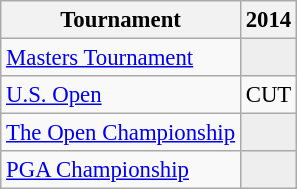<table class="wikitable" style="font-size:95%;">
<tr>
<th>Tournament</th>
<th>2014</th>
</tr>
<tr>
<td><a href='#'>Masters Tournament</a></td>
<td style="background:#eeeeee;"></td>
</tr>
<tr>
<td><a href='#'>U.S. Open</a></td>
<td align="center">CUT</td>
</tr>
<tr>
<td><a href='#'>The Open Championship</a></td>
<td style="background:#eeeeee;"></td>
</tr>
<tr>
<td><a href='#'>PGA Championship</a></td>
<td style="background:#eeeeee;"></td>
</tr>
</table>
